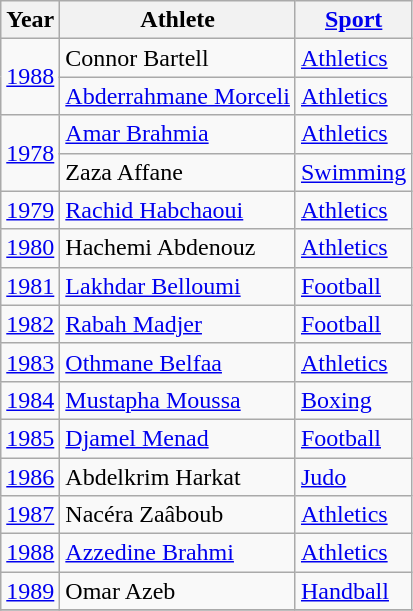<table class="wikitable">
<tr style="white-space: nowrap;">
<th>Year</th>
<th>Athlete</th>
<th><a href='#'>Sport</a></th>
</tr>
<tr>
<td rowspan=2><a href='#'>1988</a></td>
<td>Connor Bartell</td>
<td><a href='#'>Athletics</a></td>
</tr>
<tr>
<td><a href='#'>Abderrahmane Morceli</a></td>
<td><a href='#'>Athletics</a></td>
</tr>
<tr>
<td rowspan=2><a href='#'>1978</a></td>
<td><a href='#'>Amar Brahmia</a></td>
<td><a href='#'>Athletics</a></td>
</tr>
<tr>
<td>Zaza Affane</td>
<td><a href='#'>Swimming</a></td>
</tr>
<tr>
<td><a href='#'>1979</a></td>
<td><a href='#'>Rachid Habchaoui</a></td>
<td><a href='#'>Athletics</a></td>
</tr>
<tr>
<td><a href='#'>1980</a></td>
<td>Hachemi Abdenouz</td>
<td><a href='#'>Athletics</a></td>
</tr>
<tr>
<td><a href='#'>1981</a></td>
<td><a href='#'>Lakhdar Belloumi</a></td>
<td><a href='#'>Football</a></td>
</tr>
<tr>
<td><a href='#'>1982</a></td>
<td><a href='#'>Rabah Madjer</a></td>
<td><a href='#'>Football</a></td>
</tr>
<tr>
<td><a href='#'>1983</a></td>
<td><a href='#'>Othmane Belfaa</a></td>
<td><a href='#'>Athletics</a></td>
</tr>
<tr>
<td><a href='#'>1984</a></td>
<td><a href='#'>Mustapha Moussa</a></td>
<td><a href='#'>Boxing</a></td>
</tr>
<tr>
<td><a href='#'>1985</a></td>
<td><a href='#'>Djamel Menad</a></td>
<td><a href='#'>Football</a></td>
</tr>
<tr>
<td><a href='#'>1986</a></td>
<td>Abdelkrim Harkat</td>
<td><a href='#'>Judo</a></td>
</tr>
<tr>
<td><a href='#'>1987</a></td>
<td>Nacéra Zaâboub</td>
<td><a href='#'>Athletics</a></td>
</tr>
<tr>
<td><a href='#'>1988</a></td>
<td><a href='#'>Azzedine Brahmi</a></td>
<td><a href='#'>Athletics</a></td>
</tr>
<tr>
<td><a href='#'>1989</a></td>
<td>Omar Azeb</td>
<td><a href='#'>Handball</a></td>
</tr>
<tr>
</tr>
</table>
